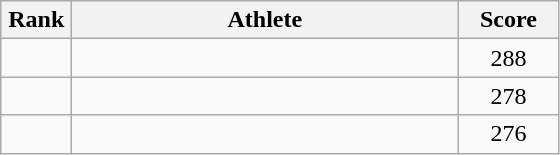<table class=wikitable style="text-align:center">
<tr>
<th width=40>Rank</th>
<th width=250>Athlete</th>
<th width=60>Score</th>
</tr>
<tr>
<td></td>
<td align=left></td>
<td>288</td>
</tr>
<tr>
<td></td>
<td align=left></td>
<td>278</td>
</tr>
<tr>
<td></td>
<td align=left></td>
<td>276</td>
</tr>
</table>
